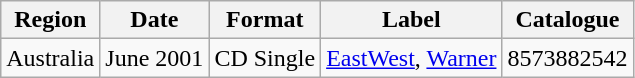<table class=wikitable>
<tr>
<th>Region</th>
<th>Date</th>
<th>Format</th>
<th>Label</th>
<th>Catalogue</th>
</tr>
<tr>
<td>Australia</td>
<td>June 2001</td>
<td>CD Single</td>
<td><a href='#'>EastWest</a>, <a href='#'>Warner</a></td>
<td>8573882542</td>
</tr>
</table>
